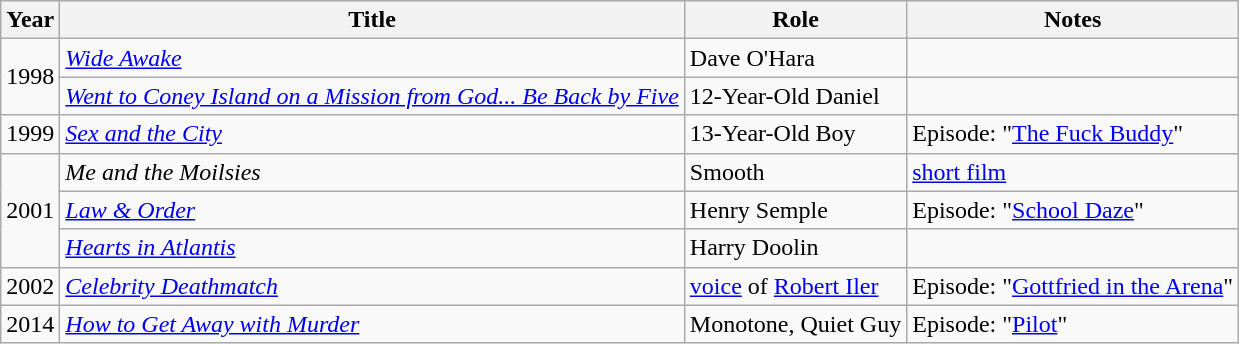<table class="wikitable">
<tr>
<th>Year</th>
<th>Title</th>
<th>Role</th>
<th>Notes</th>
</tr>
<tr>
<td rowspan="2">1998</td>
<td><em><a href='#'>Wide Awake</a></em></td>
<td>Dave O'Hara</td>
<td></td>
</tr>
<tr>
<td><em><a href='#'>Went to Coney Island on a Mission from God... Be Back by Five</a></em></td>
<td>12-Year-Old Daniel</td>
<td></td>
</tr>
<tr>
<td>1999</td>
<td><em><a href='#'>Sex and the City</a></em></td>
<td>13-Year-Old Boy</td>
<td>Episode: "<a href='#'>The Fuck Buddy</a>"</td>
</tr>
<tr>
<td rowspan="3">2001</td>
<td><em>Me and the Moilsies</em></td>
<td>Smooth</td>
<td><a href='#'>short film</a></td>
</tr>
<tr>
<td><em><a href='#'>Law & Order</a></em></td>
<td>Henry Semple</td>
<td>Episode: "<a href='#'>School Daze</a>"</td>
</tr>
<tr>
<td><em><a href='#'>Hearts in Atlantis</a></em></td>
<td>Harry Doolin</td>
<td></td>
</tr>
<tr>
<td>2002</td>
<td><em><a href='#'>Celebrity Deathmatch</a></em></td>
<td><a href='#'>voice</a> of <a href='#'>Robert Iler</a></td>
<td>Episode: "<a href='#'>Gottfried in the Arena</a>"</td>
</tr>
<tr>
<td>2014</td>
<td><em><a href='#'>How to Get Away with Murder</a></em></td>
<td>Monotone, Quiet Guy</td>
<td>Episode: "<a href='#'>Pilot</a>"</td>
</tr>
</table>
